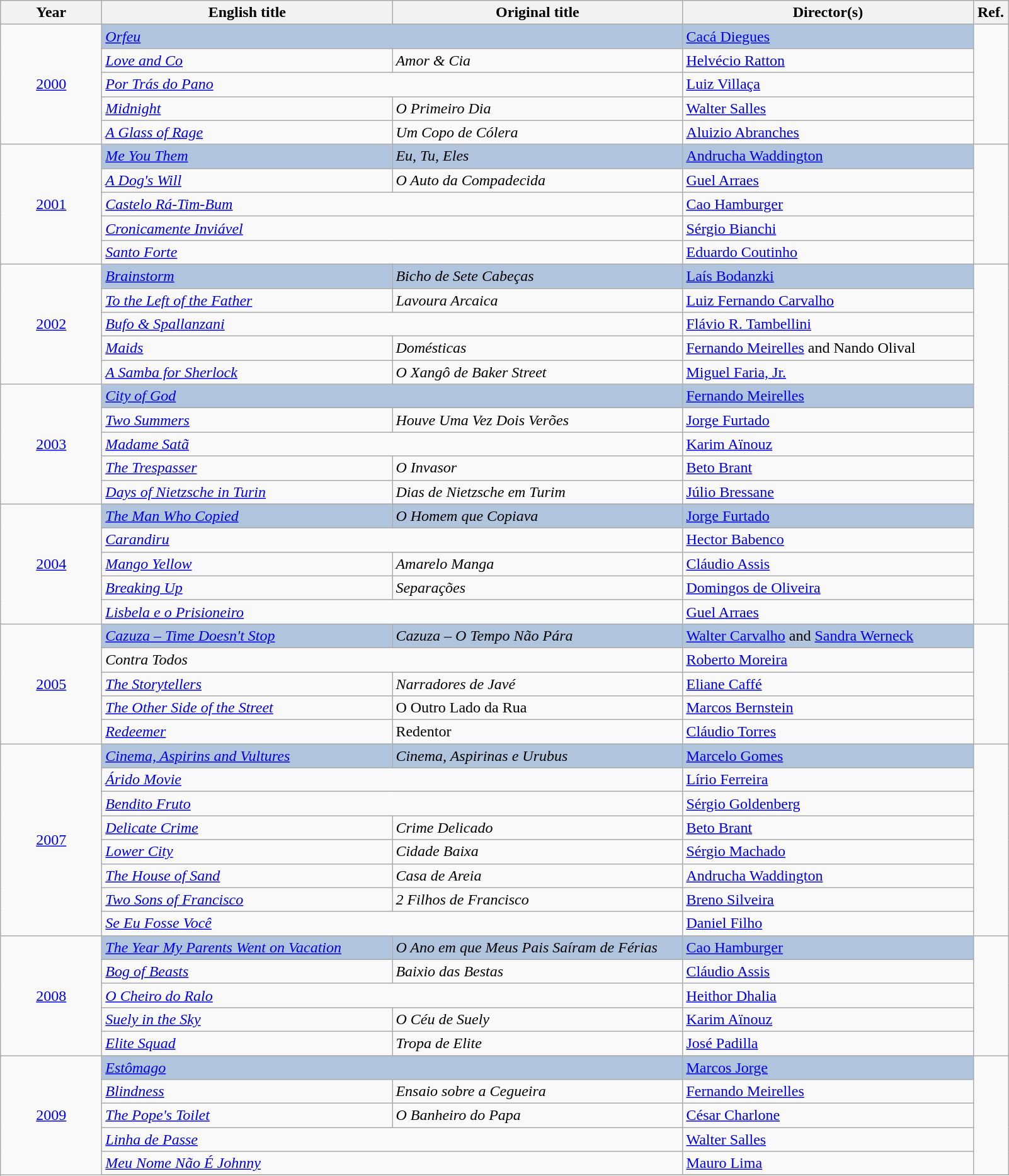<table class="wikitable">
<tr>
<th width="100"><strong>Year</strong></th>
<th width="300"><strong>English title</strong></th>
<th width="300"><strong>Original title</strong></th>
<th width="300"><strong>Director(s)</strong></th>
<th width="30"><strong>Ref.</strong></th>
</tr>
<tr>
<td rowspan="5" style="text-align:center;"><a href='#'>2000</a></td>
<td colspan="2" style="background:#B0C4DE;"><em><a href='#'>Orfeu</a></em></td>
<td style="background:#B0C4DE;"><a href='#'>Cacá Diegues</a></td>
<td rowspan="5" style="text-align:center;"></td>
</tr>
<tr>
<td><em><a href='#'>Love and Co</a></em></td>
<td><em>Amor & Cia</em></td>
<td><a href='#'>Helvécio Ratton</a></td>
</tr>
<tr>
<td colspan="2"><em><a href='#'>Por Trás do Pano</a></em></td>
<td><a href='#'>Luiz Villaça</a></td>
</tr>
<tr>
<td><em><a href='#'>Midnight</a></em></td>
<td><em>O Primeiro Dia</em></td>
<td><a href='#'>Walter Salles</a></td>
</tr>
<tr>
<td><em><a href='#'>A Glass of Rage</a></em></td>
<td><em>Um Copo de Cólera</em></td>
<td><a href='#'>Aluizio Abranches</a></td>
</tr>
<tr>
<td rowspan="5" style="text-align:center;"><a href='#'>2001</a></td>
<td style="background:#B0C4DE;"><em><a href='#'>Me You Them</a></em></td>
<td style="background:#B0C4DE;"><em>Eu, Tu, Eles</em></td>
<td style="background:#B0C4DE;"><a href='#'>Andrucha Waddington</a></td>
<td rowspan="5" style="text-align:center;"></td>
</tr>
<tr>
<td><em><a href='#'>A Dog's Will</a></em></td>
<td><em>O Auto da Compadecida</em></td>
<td><a href='#'>Guel Arraes</a></td>
</tr>
<tr>
<td colspan="2"><em><a href='#'>Castelo Rá-Tim-Bum</a></em></td>
<td><a href='#'>Cao Hamburger</a></td>
</tr>
<tr>
<td colspan="2"><em><a href='#'>Cronicamente Inviável</a></em></td>
<td><a href='#'>Sérgio Bianchi</a></td>
</tr>
<tr>
<td colspan="2"><em><a href='#'>Santo Forte</a></em></td>
<td><a href='#'>Eduardo Coutinho</a></td>
</tr>
<tr>
<td rowspan="5" style="text-align:center;"><a href='#'>2002</a></td>
<td style="background:#B0C4DE;"><em><a href='#'>Brainstorm</a></em></td>
<td style="background:#B0C4DE;"><em>Bicho de Sete Cabeças</em></td>
<td style="background:#B0C4DE;"><a href='#'>Laís Bodanzki</a></td>
</tr>
<tr>
<td><em><a href='#'>To the Left of the Father</a></em></td>
<td><em>Lavoura Arcaica</em></td>
<td><a href='#'>Luiz Fernando Carvalho</a></td>
</tr>
<tr>
<td colspan="2"><em><a href='#'>Bufo & Spallanzani</a></em></td>
<td><a href='#'>Flávio R. Tambellini</a></td>
</tr>
<tr>
<td><em><a href='#'>Maids</a></em></td>
<td><em>Domésticas</em></td>
<td><a href='#'>Fernando Meirelles</a> and Nando Olival</td>
</tr>
<tr>
<td><em><a href='#'>A Samba for Sherlock</a></em></td>
<td><em>O Xangô de Baker Street</em></td>
<td><a href='#'>Miguel Faria, Jr.</a></td>
</tr>
<tr>
<td rowspan="5" style="text-align:center;"><a href='#'>2003</a></td>
<td colspan="2" style="background:#B0C4DE;"><em><a href='#'>City of God</a></em></td>
<td style="background:#B0C4DE;"><a href='#'>Fernando Meirelles</a></td>
</tr>
<tr>
<td><em><a href='#'>Two Summers</a></em></td>
<td><em>Houve Uma Vez Dois Verões</em></td>
<td><a href='#'>Jorge Furtado</a></td>
</tr>
<tr>
<td colspan="2"><em><a href='#'>Madame Satã</a></em></td>
<td><a href='#'>Karim Aïnouz</a></td>
</tr>
<tr>
<td><em><a href='#'>The Trespasser</a></em></td>
<td><em>O Invasor</em></td>
<td><a href='#'>Beto Brant</a></td>
</tr>
<tr>
<td><em><a href='#'>Days of Nietzsche in Turin</a></em></td>
<td><em>Dias de Nietzsche em Turim</em></td>
<td><a href='#'>Júlio Bressane</a></td>
</tr>
<tr>
<td rowspan="5" style="text-align:center;"><a href='#'>2004</a></td>
<td style="background:#B0C4DE;"><em><a href='#'>The Man Who Copied</a></em></td>
<td style="background:#B0C4DE;"><em>O Homem que Copiava</em></td>
<td style="background:#B0C4DE;"><a href='#'>Jorge Furtado</a></td>
</tr>
<tr>
<td colspan="2"><em><a href='#'>Carandiru</a></em></td>
<td><a href='#'>Hector Babenco</a></td>
</tr>
<tr>
<td><em><a href='#'>Mango Yellow</a></em></td>
<td><em>Amarelo Manga</em></td>
<td><a href='#'>Cláudio Assis</a></td>
</tr>
<tr>
<td><em><a href='#'>Breaking Up</a></em></td>
<td><em>Separações</em></td>
<td><a href='#'>Domingos de Oliveira</a></td>
</tr>
<tr>
<td colspan="2"><em><a href='#'>Lisbela e o Prisioneiro</a></em></td>
<td><a href='#'>Guel Arraes</a></td>
</tr>
<tr>
<td rowspan="5" style="text-align:center;"><a href='#'>2005</a></td>
<td style="background:#B0C4DE;"><em><a href='#'>Cazuza – Time Doesn't Stop</a></em></td>
<td style="background:#B0C4DE;"><em>Cazuza – O Tempo Não Pára</em></td>
<td style="background:#B0C4DE;"><a href='#'>Walter Carvalho</a> and <a href='#'>Sandra Werneck</a></td>
<td rowspan="5" style="text-align:center;"></td>
</tr>
<tr>
<td colspan="2"><em>Contra Todos</em></td>
<td><a href='#'>Roberto Moreira</a></td>
</tr>
<tr>
<td><em><a href='#'>The Storytellers</a></em></td>
<td><em>Narradores de Javé</em></td>
<td><a href='#'>Eliane Caffé</a></td>
</tr>
<tr>
<td><em><a href='#'>The Other Side of the Street</a></em></td>
<td>O Outro Lado da Rua</td>
<td><a href='#'>Marcos Bernstein</a></td>
</tr>
<tr>
<td><em><a href='#'>Redeemer</a></em></td>
<td>Redentor</td>
<td><a href='#'>Cláudio Torres</a></td>
</tr>
<tr>
<td rowspan="8" style="text-align:center;"><a href='#'>2007</a></td>
<td style="background:#B0C4DE;"><em><a href='#'>Cinema, Aspirins and Vultures</a></em></td>
<td style="background:#B0C4DE;"><em>Cinema, Aspirinas e Urubus</em></td>
<td style="background:#B0C4DE;"><a href='#'>Marcelo Gomes</a></td>
<td rowspan="8" style="text-align:center;"></td>
</tr>
<tr>
<td colspan="2"><em><a href='#'>Árido Movie</a></em></td>
<td><a href='#'>Lírio Ferreira</a></td>
</tr>
<tr>
<td colspan="2"><em><a href='#'>Bendito Fruto</a></em></td>
<td><a href='#'>Sérgio Goldenberg</a></td>
</tr>
<tr>
<td><em><a href='#'>Delicate Crime</a></em></td>
<td><em>Crime Delicado</em></td>
<td><a href='#'>Beto Brant</a></td>
</tr>
<tr>
<td><em><a href='#'>Lower City</a></em></td>
<td><em>Cidade Baixa</em></td>
<td><a href='#'>Sérgio Machado</a></td>
</tr>
<tr>
<td><em><a href='#'>The House of Sand</a></em></td>
<td><em>Casa de Areia</em></td>
<td><a href='#'>Andrucha Waddington</a></td>
</tr>
<tr>
<td><em><a href='#'>Two Sons of Francisco</a></em></td>
<td><em>2 Filhos de Francisco</em></td>
<td><a href='#'>Breno Silveira</a></td>
</tr>
<tr>
<td colspan="2"><em><a href='#'>Se Eu Fosse Você</a></em></td>
<td><a href='#'>Daniel Filho</a></td>
</tr>
<tr>
<td rowspan="5" style="text-align:center;"><a href='#'>2008</a></td>
<td style="background:#B0C4DE;"><em><a href='#'>The Year My Parents Went on Vacation</a></em></td>
<td style="background:#B0C4DE;"><em>O Ano em que Meus Pais Saíram de Férias</em></td>
<td style="background:#B0C4DE;"><a href='#'>Cao Hamburger</a></td>
<td rowspan="5" style="text-align:center;"></td>
</tr>
<tr>
<td><em><a href='#'>Bog of Beasts</a></em></td>
<td><em>Baixio das Bestas</em></td>
<td><a href='#'>Cláudio Assis</a></td>
</tr>
<tr>
<td colspan="2"><em><a href='#'>O Cheiro do Ralo</a></em></td>
<td><a href='#'>Heithor Dhalia</a></td>
</tr>
<tr>
<td><em><a href='#'>Suely in the Sky</a></em></td>
<td><em>O Céu de Suely</em></td>
<td><a href='#'>Karim Aïnouz</a></td>
</tr>
<tr>
<td><em><a href='#'>Elite Squad</a></em></td>
<td><em>Tropa de Elite</em></td>
<td><a href='#'>José Padilla</a></td>
</tr>
<tr>
<td rowspan="7" style="text-align:center;"><a href='#'>2009</a></td>
<td colspan="2" style="background:#B0C4DE;"><em><a href='#'>Estômago</a></em></td>
<td style="background:#B0C4DE;"><a href='#'>Marcos Jorge</a></td>
<td rowspan="5" style="text-align:center;"></td>
</tr>
<tr>
<td><em><a href='#'>Blindness</a></em></td>
<td><em>Ensaio sobre a Cegueira</em></td>
<td><a href='#'>Fernando Meirelles</a></td>
</tr>
<tr>
<td><em><a href='#'>The Pope's Toilet</a></em></td>
<td><em>O Banheiro do Papa</em></td>
<td><a href='#'>César Charlone</a></td>
</tr>
<tr>
<td colspan="2"><em><a href='#'>Linha de Passe</a></em></td>
<td><a href='#'>Walter Salles</a></td>
</tr>
<tr>
<td colspan="2"><em><a href='#'>Meu Nome Não É Johnny</a></em></td>
<td><a href='#'>Mauro Lima</a></td>
</tr>
<tr>
</tr>
</table>
